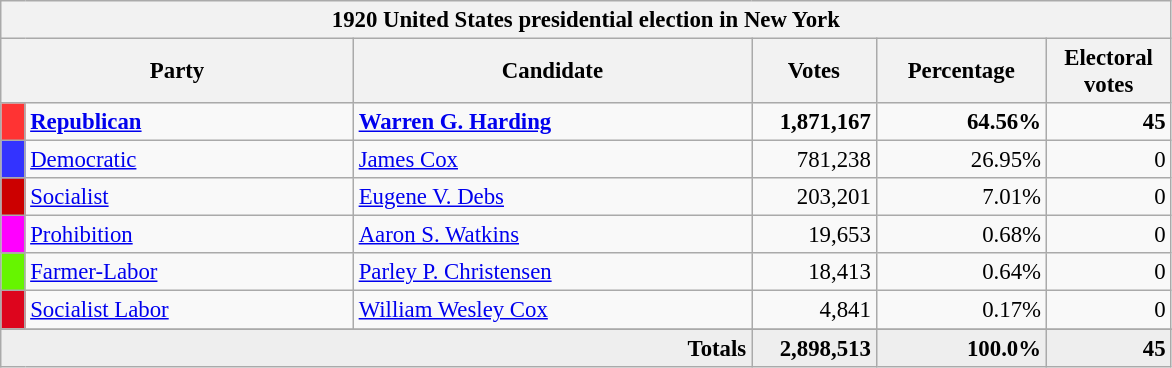<table class="wikitable" style="font-size: 95%;">
<tr>
<th colspan="6">1920 United States presidential election in New York</th>
</tr>
<tr>
<th colspan="2" style="width: 15em">Party</th>
<th style="width: 17em">Candidate</th>
<th style="width: 5em">Votes</th>
<th style="width: 7em">Percentage</th>
<th style="width: 5em">Electoral votes</th>
</tr>
<tr>
<th style="background-color:#FF3333; width: 3px"></th>
<td style="width: 130px"><strong><a href='#'>Republican</a></strong></td>
<td><strong><a href='#'>Warren G. Harding</a></strong></td>
<td align="right"><strong>1,871,167</strong></td>
<td align="right"><strong>64.56%</strong></td>
<td align="right"><strong>45</strong></td>
</tr>
<tr>
<th style="background-color:#3333FF; width: 3px"></th>
<td style="width: 130px"><a href='#'>Democratic</a></td>
<td><a href='#'>James Cox</a></td>
<td align="right">781,238</td>
<td align="right">26.95%</td>
<td align="right">0</td>
</tr>
<tr>
<th style="background-color:#CC0000; width: 3px"></th>
<td style="width: 130px"><a href='#'>Socialist</a></td>
<td><a href='#'>Eugene V. Debs</a></td>
<td align="right">203,201</td>
<td align="right">7.01%</td>
<td align="right">0</td>
</tr>
<tr>
<th style="background-color:#FF00FF; width: 3px"></th>
<td style="width: 130px"><a href='#'>Prohibition</a></td>
<td><a href='#'>Aaron S. Watkins</a></td>
<td align="right">19,653</td>
<td align="right">0.68%</td>
<td align="right">0</td>
</tr>
<tr>
<th style="background-color:#66f500; width: 3px"></th>
<td style="width: 130px"><a href='#'>Farmer-Labor</a></td>
<td><a href='#'>Parley P. Christensen</a></td>
<td align="right">18,413</td>
<td align="right">0.64%</td>
<td align="right">0</td>
</tr>
<tr>
<th style="background-color:#DD051D; width: 3px"></th>
<td style="width: 130px"><a href='#'>Socialist Labor</a></td>
<td><a href='#'>William Wesley Cox</a></td>
<td align="right">4,841</td>
<td align="right">0.17%</td>
<td align="right">0</td>
</tr>
<tr>
</tr>
<tr bgcolor="#EEEEEE">
<td colspan="3" align="right"><strong>Totals</strong></td>
<td align="right"><strong>2,898,513</strong></td>
<td align="right"><strong>100.0%</strong></td>
<td align="right"><strong>45</strong></td>
</tr>
</table>
